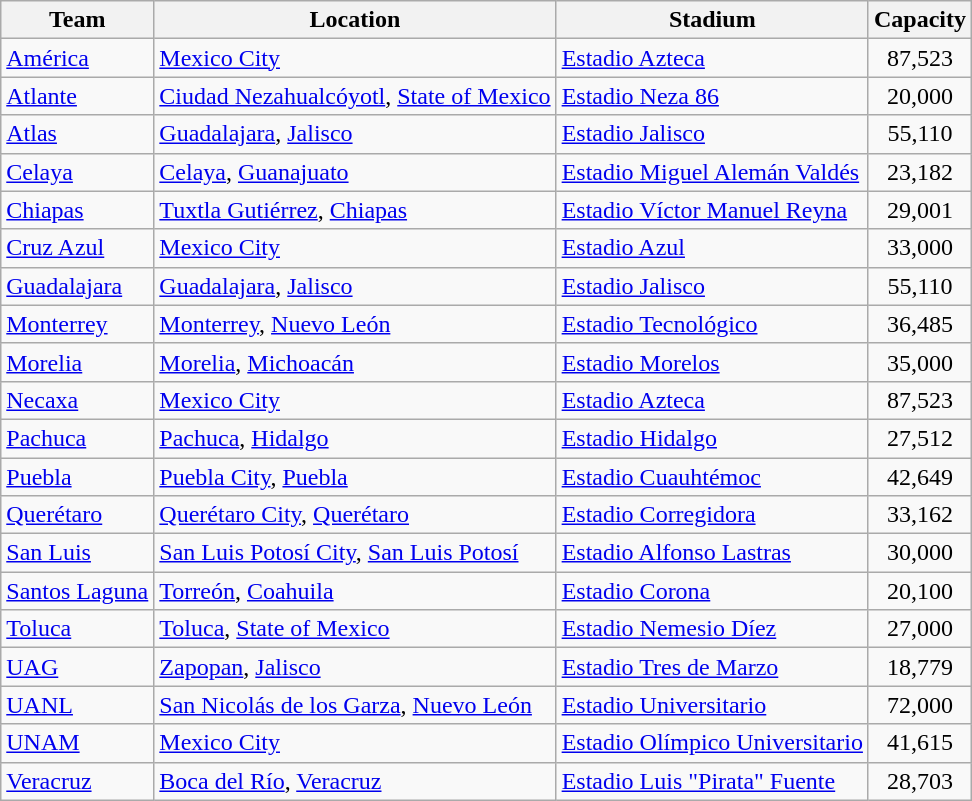<table class="wikitable sortable">
<tr>
<th>Team</th>
<th>Location</th>
<th>Stadium</th>
<th>Capacity</th>
</tr>
<tr>
<td><a href='#'>América</a></td>
<td><a href='#'>Mexico City</a></td>
<td><a href='#'>Estadio Azteca</a></td>
<td align="center">87,523</td>
</tr>
<tr>
<td><a href='#'>Atlante</a></td>
<td><a href='#'>Ciudad Nezahualcóyotl</a>, <a href='#'>State of Mexico</a></td>
<td><a href='#'>Estadio Neza 86</a></td>
<td align="center">20,000</td>
</tr>
<tr>
<td><a href='#'>Atlas</a></td>
<td><a href='#'>Guadalajara</a>, <a href='#'>Jalisco</a></td>
<td><a href='#'>Estadio Jalisco</a></td>
<td align="center">55,110</td>
</tr>
<tr>
<td><a href='#'>Celaya</a></td>
<td><a href='#'>Celaya</a>, <a href='#'>Guanajuato</a></td>
<td><a href='#'>Estadio Miguel Alemán Valdés</a></td>
<td align="center">23,182</td>
</tr>
<tr>
<td><a href='#'>Chiapas</a></td>
<td><a href='#'>Tuxtla Gutiérrez</a>, <a href='#'>Chiapas</a></td>
<td><a href='#'>Estadio Víctor Manuel Reyna</a></td>
<td align="center">29,001</td>
</tr>
<tr>
<td><a href='#'>Cruz Azul</a></td>
<td><a href='#'>Mexico City</a></td>
<td><a href='#'>Estadio Azul</a></td>
<td align="center">33,000</td>
</tr>
<tr>
<td><a href='#'>Guadalajara</a></td>
<td><a href='#'>Guadalajara</a>, <a href='#'>Jalisco</a></td>
<td><a href='#'>Estadio Jalisco</a></td>
<td align="center">55,110</td>
</tr>
<tr>
<td><a href='#'>Monterrey</a></td>
<td><a href='#'>Monterrey</a>, <a href='#'>Nuevo León</a></td>
<td><a href='#'>Estadio Tecnológico</a></td>
<td align="center">36,485</td>
</tr>
<tr>
<td><a href='#'>Morelia</a></td>
<td><a href='#'>Morelia</a>, <a href='#'>Michoacán</a></td>
<td><a href='#'>Estadio Morelos</a></td>
<td align="center">35,000</td>
</tr>
<tr>
<td><a href='#'>Necaxa</a></td>
<td><a href='#'>Mexico City</a></td>
<td><a href='#'>Estadio Azteca</a></td>
<td align="center">87,523</td>
</tr>
<tr>
<td><a href='#'>Pachuca</a></td>
<td><a href='#'>Pachuca</a>, <a href='#'>Hidalgo</a></td>
<td><a href='#'>Estadio Hidalgo</a></td>
<td align="center">27,512</td>
</tr>
<tr>
<td><a href='#'>Puebla</a></td>
<td><a href='#'>Puebla City</a>, <a href='#'>Puebla</a></td>
<td><a href='#'>Estadio Cuauhtémoc</a></td>
<td align="center">42,649</td>
</tr>
<tr>
<td><a href='#'>Querétaro</a></td>
<td><a href='#'>Querétaro City</a>, <a href='#'>Querétaro</a></td>
<td><a href='#'>Estadio Corregidora</a></td>
<td align="center">33,162</td>
</tr>
<tr>
<td><a href='#'>San Luis</a></td>
<td><a href='#'>San Luis Potosí City</a>, <a href='#'>San Luis Potosí</a></td>
<td><a href='#'>Estadio Alfonso Lastras</a></td>
<td align="center">30,000</td>
</tr>
<tr>
<td><a href='#'>Santos Laguna</a></td>
<td><a href='#'>Torreón</a>, <a href='#'>Coahuila</a></td>
<td><a href='#'>Estadio Corona</a></td>
<td align="center">20,100</td>
</tr>
<tr>
<td><a href='#'>Toluca</a></td>
<td><a href='#'>Toluca</a>, <a href='#'>State of Mexico</a></td>
<td><a href='#'>Estadio Nemesio Díez</a></td>
<td align="center">27,000</td>
</tr>
<tr>
<td><a href='#'>UAG</a></td>
<td><a href='#'>Zapopan</a>, <a href='#'>Jalisco</a></td>
<td><a href='#'>Estadio Tres de Marzo</a></td>
<td align="center">18,779</td>
</tr>
<tr>
<td><a href='#'>UANL</a></td>
<td><a href='#'>San Nicolás de los Garza</a>, <a href='#'>Nuevo León</a></td>
<td><a href='#'>Estadio Universitario</a></td>
<td align="center">72,000</td>
</tr>
<tr>
<td><a href='#'>UNAM</a></td>
<td><a href='#'>Mexico City</a></td>
<td><a href='#'>Estadio Olímpico Universitario</a></td>
<td align="center">41,615</td>
</tr>
<tr>
<td><a href='#'>Veracruz</a></td>
<td><a href='#'>Boca del Río</a>, <a href='#'>Veracruz</a></td>
<td><a href='#'>Estadio Luis "Pirata" Fuente</a></td>
<td align="center">28,703</td>
</tr>
</table>
